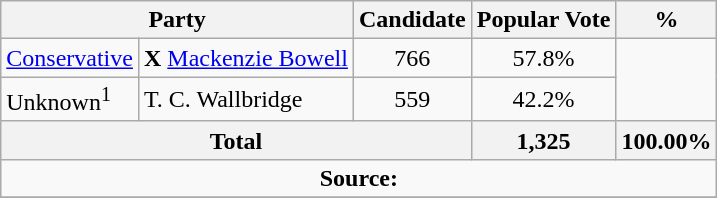<table class="wikitable">
<tr>
<th colspan="2">Party</th>
<th>Candidate</th>
<th>Popular Vote</th>
<th>%</th>
</tr>
<tr>
<td><a href='#'>Conservative</a></td>
<td> <strong>X</strong> <a href='#'>Mackenzie Bowell</a></td>
<td align=center>766</td>
<td align=center>57.8%</td>
</tr>
<tr>
<td>Unknown<sup>1</sup></td>
<td>T. C. Wallbridge</td>
<td align=center>559</td>
<td align=center>42.2%</td>
</tr>
<tr>
<th colspan=3 align=center>Total</th>
<th align=right>1,325</th>
<th align=right>100.00%</th>
</tr>
<tr>
<td align="center" colspan=5><strong>Source:</strong> </td>
</tr>
<tr>
</tr>
</table>
